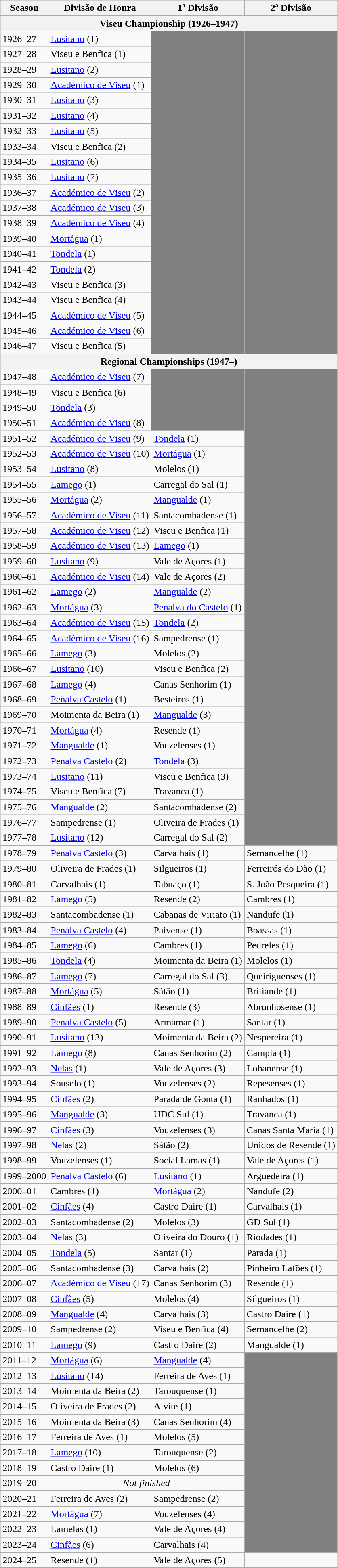<table class="wikitable" style="text-align:left">
<tr>
<th>Season</th>
<th>Divisão de Honra</th>
<th>1ª Divisão</th>
<th>2ª Divisão</th>
</tr>
<tr>
<th align=center colspan="4">Viseu Championship (1926–1947)</th>
</tr>
<tr>
<td>1926–27</td>
<td><a href='#'>Lusitano</a> (1)</td>
<td bgcolor=grey rowspan=21></td>
<td bgcolor=grey rowspan=21></td>
</tr>
<tr>
<td>1927–28</td>
<td>Viseu e Benfica (1)</td>
</tr>
<tr>
<td>1928–29</td>
<td><a href='#'>Lusitano</a> (2)</td>
</tr>
<tr>
<td>1929–30</td>
<td><a href='#'>Académico de Viseu</a> (1)</td>
</tr>
<tr>
<td>1930–31</td>
<td><a href='#'>Lusitano</a> (3)</td>
</tr>
<tr>
<td>1931–32</td>
<td><a href='#'>Lusitano</a> (4)</td>
</tr>
<tr>
<td>1932–33</td>
<td><a href='#'>Lusitano</a> (5)</td>
</tr>
<tr>
<td>1933–34</td>
<td>Viseu e Benfica (2)</td>
</tr>
<tr>
<td>1934–35</td>
<td><a href='#'>Lusitano</a> (6)</td>
</tr>
<tr>
<td>1935–36</td>
<td><a href='#'>Lusitano</a> (7)</td>
</tr>
<tr>
<td>1936–37</td>
<td><a href='#'>Académico de Viseu</a> (2)</td>
</tr>
<tr>
<td>1937–38</td>
<td><a href='#'>Académico de Viseu</a> (3)</td>
</tr>
<tr>
<td>1938–39</td>
<td><a href='#'>Académico de Viseu</a> (4)</td>
</tr>
<tr>
<td>1939–40</td>
<td><a href='#'>Mortágua</a> (1)</td>
</tr>
<tr>
<td>1940–41</td>
<td><a href='#'>Tondela</a> (1)</td>
</tr>
<tr>
<td>1941–42</td>
<td><a href='#'>Tondela</a> (2)</td>
</tr>
<tr>
<td>1942–43</td>
<td>Viseu e Benfica (3)</td>
</tr>
<tr>
<td>1943–44</td>
<td>Viseu e Benfica (4)</td>
</tr>
<tr>
<td>1944–45</td>
<td><a href='#'>Académico de Viseu</a> (5)</td>
</tr>
<tr>
<td>1945–46</td>
<td><a href='#'>Académico de Viseu</a> (6)</td>
</tr>
<tr>
<td>1946–47</td>
<td>Viseu e Benfica (5)</td>
</tr>
<tr>
<th align=center colspan="4">Regional Championships (1947–)</th>
</tr>
<tr>
<td>1947–48</td>
<td><a href='#'>Académico de Viseu</a> (7)</td>
<td bgcolor=grey rowspan=4></td>
<td bgcolor=grey rowspan=31></td>
</tr>
<tr>
<td>1948–49</td>
<td>Viseu e Benfica (6)</td>
</tr>
<tr>
<td>1949–50</td>
<td><a href='#'>Tondela</a> (3)</td>
</tr>
<tr>
<td>1950–51</td>
<td><a href='#'>Académico de Viseu</a> (8)</td>
</tr>
<tr>
<td>1951–52</td>
<td><a href='#'>Académico de Viseu</a> (9)</td>
<td><a href='#'>Tondela</a> (1)</td>
</tr>
<tr>
<td>1952–53</td>
<td><a href='#'>Académico de Viseu</a> (10)</td>
<td><a href='#'>Mortágua</a> (1)</td>
</tr>
<tr>
<td>1953–54</td>
<td><a href='#'>Lusitano</a> (8)</td>
<td>Molelos (1)</td>
</tr>
<tr>
<td>1954–55</td>
<td><a href='#'>Lamego</a> (1)</td>
<td>Carregal do Sal (1)</td>
</tr>
<tr>
<td>1955–56</td>
<td><a href='#'>Mortágua</a> (2)</td>
<td><a href='#'>Mangualde</a> (1)</td>
</tr>
<tr>
<td>1956–57</td>
<td><a href='#'>Académico de Viseu</a> (11)</td>
<td>Santacombadense (1)</td>
</tr>
<tr>
<td>1957–58</td>
<td><a href='#'>Académico de Viseu</a> (12)</td>
<td>Viseu e Benfica (1)</td>
</tr>
<tr>
<td>1958–59</td>
<td><a href='#'>Académico de Viseu</a> (13)</td>
<td><a href='#'>Lamego</a> (1)</td>
</tr>
<tr>
<td>1959–60</td>
<td><a href='#'>Lusitano</a> (9)</td>
<td>Vale de Açores (1)</td>
</tr>
<tr>
<td>1960–61</td>
<td><a href='#'>Académico de Viseu</a> (14)</td>
<td>Vale de Açores (2)</td>
</tr>
<tr>
<td>1961–62</td>
<td><a href='#'>Lamego</a> (2)</td>
<td><a href='#'>Mangualde</a> (2)</td>
</tr>
<tr>
<td>1962–63</td>
<td><a href='#'>Mortágua</a> (3)</td>
<td><a href='#'>Penalva do Castelo</a> (1)</td>
</tr>
<tr>
<td>1963–64</td>
<td><a href='#'>Académico de Viseu</a> (15)</td>
<td><a href='#'>Tondela</a> (2)</td>
</tr>
<tr>
<td>1964–65</td>
<td><a href='#'>Académico de Viseu</a> (16)</td>
<td>Sampedrense (1)</td>
</tr>
<tr>
<td>1965–66</td>
<td><a href='#'>Lamego</a> (3)</td>
<td>Molelos (2)</td>
</tr>
<tr>
<td>1966–67</td>
<td><a href='#'>Lusitano</a> (10)</td>
<td>Viseu e Benfica (2)</td>
</tr>
<tr>
<td>1967–68</td>
<td><a href='#'>Lamego</a> (4)</td>
<td>Canas Senhorim (1)</td>
</tr>
<tr>
<td>1968–69</td>
<td><a href='#'>Penalva Castelo</a> (1)</td>
<td>Besteiros (1)</td>
</tr>
<tr>
<td>1969–70</td>
<td>Moimenta da Beira (1)</td>
<td><a href='#'>Mangualde</a> (3)</td>
</tr>
<tr>
<td>1970–71</td>
<td><a href='#'>Mortágua</a> (4)</td>
<td>Resende (1)</td>
</tr>
<tr>
<td>1971–72</td>
<td><a href='#'>Mangualde</a> (1)</td>
<td>Vouzelenses (1)</td>
</tr>
<tr>
<td>1972–73</td>
<td><a href='#'>Penalva Castelo</a> (2)</td>
<td><a href='#'>Tondela</a> (3)</td>
</tr>
<tr>
<td>1973–74</td>
<td><a href='#'>Lusitano</a> (11)</td>
<td>Viseu e Benfica (3)</td>
</tr>
<tr>
<td>1974–75</td>
<td>Viseu e Benfica (7)</td>
<td>Travanca (1)</td>
</tr>
<tr>
<td>1975–76</td>
<td><a href='#'>Mangualde</a> (2)</td>
<td>Santacombadense (2)</td>
</tr>
<tr>
<td>1976–77</td>
<td>Sampedrense (1)</td>
<td>Oliveira de Frades (1)</td>
</tr>
<tr>
<td>1977–78</td>
<td><a href='#'>Lusitano</a> (12)</td>
<td>Carregal do Sal (2)</td>
</tr>
<tr>
<td>1978–79</td>
<td><a href='#'>Penalva Castelo</a> (3)</td>
<td>Carvalhais (1)</td>
<td>Sernancelhe (1)</td>
</tr>
<tr>
<td>1979–80</td>
<td>Oliveira de Frades (1)</td>
<td>Silgueiros (1)</td>
<td>Ferreirós do Dão (1)</td>
</tr>
<tr>
<td>1980–81</td>
<td>Carvalhais (1)</td>
<td>Tabuaço (1)</td>
<td>S. João Pesqueira (1)</td>
</tr>
<tr>
<td>1981–82</td>
<td><a href='#'>Lamego</a> (5)</td>
<td>Resende (2)</td>
<td>Cambres (1)</td>
</tr>
<tr>
<td>1982–83</td>
<td>Santacombadense (1)</td>
<td>Cabanas de Viriato (1)</td>
<td>Nandufe (1)</td>
</tr>
<tr>
<td>1983–84</td>
<td><a href='#'>Penalva Castelo</a> (4)</td>
<td>Paivense (1)</td>
<td>Boassas (1)</td>
</tr>
<tr>
<td>1984–85</td>
<td><a href='#'>Lamego</a> (6)</td>
<td>Cambres (1)</td>
<td>Pedreles (1)</td>
</tr>
<tr>
<td>1985–86</td>
<td><a href='#'>Tondela</a> (4)</td>
<td>Moimenta da Beira (1)</td>
<td>Molelos (1)</td>
</tr>
<tr>
<td>1986–87</td>
<td><a href='#'>Lamego</a> (7)</td>
<td>Carregal do Sal (3)</td>
<td>Queiriguenses (1)</td>
</tr>
<tr>
<td>1987–88</td>
<td><a href='#'>Mortágua</a> (5)</td>
<td>Sátão (1)</td>
<td>Britiande (1)</td>
</tr>
<tr>
<td>1988–89</td>
<td><a href='#'>Cinfães</a> (1)</td>
<td>Resende (3)</td>
<td>Abrunhosense (1)</td>
</tr>
<tr>
<td>1989–90</td>
<td><a href='#'>Penalva Castelo</a> (5)</td>
<td>Armamar (1)</td>
<td>Santar (1)</td>
</tr>
<tr>
<td>1990–91</td>
<td><a href='#'>Lusitano</a> (13)</td>
<td>Moimenta da Beira (2)</td>
<td>Nespereira (1)</td>
</tr>
<tr>
<td>1991–92</td>
<td><a href='#'>Lamego</a> (8)</td>
<td>Canas Senhorim (2)</td>
<td>Campia (1)</td>
</tr>
<tr>
<td>1992–93</td>
<td><a href='#'>Nelas</a> (1)</td>
<td>Vale de Açores (3)</td>
<td>Lobanense (1)</td>
</tr>
<tr>
<td>1993–94</td>
<td>Souselo (1)</td>
<td>Vouzelenses (2)</td>
<td>Repesenses (1)</td>
</tr>
<tr>
<td>1994–95</td>
<td><a href='#'>Cinfães</a> (2)</td>
<td>Parada de Gonta (1)</td>
<td>Ranhados (1)</td>
</tr>
<tr>
<td>1995–96</td>
<td><a href='#'>Mangualde</a> (3)</td>
<td>UDC Sul (1)</td>
<td>Travanca (1)</td>
</tr>
<tr>
<td>1996–97</td>
<td><a href='#'>Cinfães</a> (3)</td>
<td>Vouzelenses (3)</td>
<td>Canas Santa Maria (1)</td>
</tr>
<tr>
<td>1997–98</td>
<td><a href='#'>Nelas</a> (2)</td>
<td>Sátão (2)</td>
<td>Unidos de Resende (1)</td>
</tr>
<tr>
<td>1998–99</td>
<td>Vouzelenses (1)</td>
<td>Social Lamas (1)</td>
<td>Vale de Açores (1)</td>
</tr>
<tr>
<td>1999–2000</td>
<td><a href='#'>Penalva Castelo</a> (6)</td>
<td><a href='#'>Lusitano</a> (1)</td>
<td>Arguedeira (1)</td>
</tr>
<tr>
<td>2000–01</td>
<td>Cambres (1)</td>
<td><a href='#'>Mortágua</a> (2)</td>
<td>Nandufe (2)</td>
</tr>
<tr>
<td>2001–02</td>
<td><a href='#'>Cinfães</a> (4)</td>
<td>Castro Daire (1)</td>
<td>Carvalhais (1)</td>
</tr>
<tr>
<td>2002–03</td>
<td>Santacombadense (2)</td>
<td>Molelos (3)</td>
<td>GD Sul (1)</td>
</tr>
<tr>
<td>2003–04</td>
<td><a href='#'>Nelas</a> (3)</td>
<td>Oliveira do Douro (1)</td>
<td>Riodades (1)</td>
</tr>
<tr>
<td>2004–05</td>
<td><a href='#'>Tondela</a> (5)</td>
<td>Santar (1)</td>
<td>Parada (1)</td>
</tr>
<tr>
<td>2005–06</td>
<td>Santacombadense (3)</td>
<td>Carvalhais (2)</td>
<td>Pinheiro Lafões (1)</td>
</tr>
<tr>
<td>2006–07</td>
<td><a href='#'>Académico de Viseu</a> (17)</td>
<td>Canas Senhorim (3)</td>
<td>Resende (1)</td>
</tr>
<tr>
<td>2007–08</td>
<td><a href='#'>Cinfães</a> (5)</td>
<td>Molelos (4)</td>
<td>Silgueiros (1)</td>
</tr>
<tr>
<td>2008–09</td>
<td><a href='#'>Mangualde</a> (4)</td>
<td>Carvalhais (3)</td>
<td>Castro Daire (1)</td>
</tr>
<tr>
<td>2009–10</td>
<td>Sampedrense (2)</td>
<td>Viseu e Benfica (4)</td>
<td>Sernancelhe (2)</td>
</tr>
<tr>
<td>2010–11</td>
<td><a href='#'>Lamego</a> (9)</td>
<td>Castro Daire (2)</td>
<td>Mangualde (1)</td>
</tr>
<tr>
<td>2011–12</td>
<td><a href='#'>Mortágua</a> (6)</td>
<td><a href='#'>Mangualde</a> (4)</td>
<td bgcolor=grey rowspan=13></td>
</tr>
<tr>
<td>2012–13</td>
<td><a href='#'>Lusitano</a> (14)</td>
<td>Ferreira de Aves (1)</td>
</tr>
<tr>
<td>2013–14</td>
<td>Moimenta da Beira (2)</td>
<td>Tarouquense (1)</td>
</tr>
<tr>
<td>2014–15</td>
<td>Oliveira de Frades (2)</td>
<td>Alvite (1)</td>
</tr>
<tr>
<td>2015–16</td>
<td>Moimenta da Beira (3)</td>
<td>Canas Senhorim (4)</td>
</tr>
<tr>
<td>2016–17</td>
<td>Ferreira de Aves (1)</td>
<td>Molelos (5)</td>
</tr>
<tr>
<td>2017–18</td>
<td><a href='#'>Lamego</a> (10)</td>
<td>Tarouquense (2)</td>
</tr>
<tr>
<td>2018–19</td>
<td>Castro Daire (1)</td>
<td>Molelos (6)</td>
</tr>
<tr>
<td>2019–20</td>
<td align=center colspan=2><em>Not finished</em></td>
</tr>
<tr>
<td>2020–21</td>
<td>Ferreira de Aves (2)</td>
<td>Sampedrense (2)</td>
</tr>
<tr>
<td>2021–22</td>
<td><a href='#'>Mortágua</a> (7)</td>
<td>Vouzelenses (4)</td>
</tr>
<tr>
<td>2022–23</td>
<td>Lamelas (1)</td>
<td>Vale de Açores (4)</td>
</tr>
<tr>
<td>2023–24</td>
<td><a href='#'>Cinfães</a> (6)</td>
<td>Carvalhais (4)</td>
</tr>
<tr>
<td>2024–25</td>
<td>Resende (1)</td>
<td>Vale de Açores (5)</td>
</tr>
</table>
